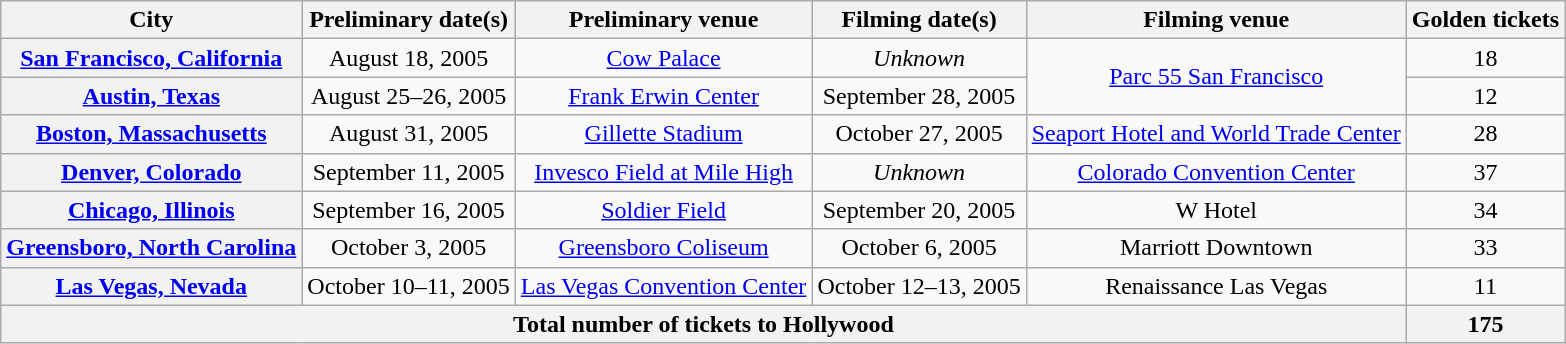<table class="wikitable sortable" style=" text-align:center">
<tr>
<th scope="col">City</th>
<th scope="col">Preliminary date(s)</th>
<th scope="col" class="unsortable">Preliminary venue</th>
<th scope="col">Filming date(s)</th>
<th scope="col" class="unsortable">Filming venue</th>
<th scope="col">Golden tickets</th>
</tr>
<tr>
<th scope="row"><a href='#'>San Francisco, California</a></th>
<td>August 18, 2005</td>
<td><a href='#'>Cow Palace</a></td>
<td><em>Unknown</em></td>
<td rowspan="2"><a href='#'>Parc 55 San Francisco</a></td>
<td>18</td>
</tr>
<tr>
<th scope="row"><a href='#'>Austin, Texas</a></th>
<td>August 25–26, 2005</td>
<td><a href='#'>Frank Erwin Center</a></td>
<td>September 28, 2005</td>
<td>12</td>
</tr>
<tr>
<th scope="row"><a href='#'>Boston, Massachusetts</a></th>
<td>August 31, 2005</td>
<td><a href='#'>Gillette Stadium</a></td>
<td>October 27, 2005</td>
<td><a href='#'>Seaport Hotel and World Trade Center</a></td>
<td>28</td>
</tr>
<tr>
<th scope="row"><a href='#'>Denver, Colorado</a></th>
<td>September 11, 2005</td>
<td><a href='#'>Invesco Field at Mile High</a></td>
<td><em>Unknown</em></td>
<td><a href='#'>Colorado Convention Center</a></td>
<td>37</td>
</tr>
<tr>
<th scope="row"><a href='#'>Chicago, Illinois</a></th>
<td>September 16, 2005</td>
<td><a href='#'>Soldier Field</a></td>
<td>September 20, 2005</td>
<td>W Hotel</td>
<td>34</td>
</tr>
<tr>
<th scope="row"><a href='#'>Greensboro, North Carolina</a></th>
<td>October 3, 2005</td>
<td><a href='#'>Greensboro Coliseum</a></td>
<td>October 6, 2005</td>
<td>Marriott Downtown</td>
<td>33</td>
</tr>
<tr>
<th scope="row"><a href='#'>Las Vegas, Nevada</a></th>
<td>October 10–11, 2005</td>
<td><a href='#'>Las Vegas Convention Center</a></td>
<td>October 12–13, 2005</td>
<td>Renaissance Las Vegas</td>
<td>11</td>
</tr>
<tr style="background:#faf6f6;">
<th colspan="5">Total number of tickets to Hollywood</th>
<th>175</th>
</tr>
</table>
